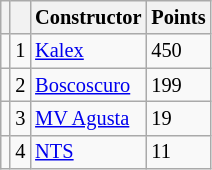<table class="wikitable" style="font-size: 85%;">
<tr>
<th></th>
<th></th>
<th>Constructor</th>
<th>Points</th>
</tr>
<tr>
<td></td>
<td align=center>1</td>
<td> <a href='#'>Kalex</a></td>
<td align=left>450</td>
</tr>
<tr>
<td></td>
<td align=center>2</td>
<td> <a href='#'>Boscoscuro</a></td>
<td align=left>199</td>
</tr>
<tr>
<td></td>
<td align=center>3</td>
<td> <a href='#'>MV Agusta</a></td>
<td align=left>19</td>
</tr>
<tr>
<td></td>
<td align=center>4</td>
<td> <a href='#'>NTS</a></td>
<td align=left>11</td>
</tr>
</table>
